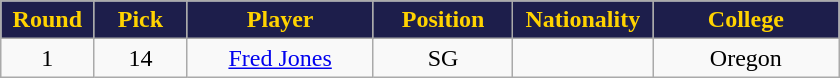<table class="wikitable sortable sortable">
<tr>
<th style="background:#1D1E4B; color:#FFD300" width="10%">Round</th>
<th style="background:#1D1E4B; color:#FFD300" width="10%">Pick</th>
<th style="background:#1D1E4B; color:#FFD300" width="20%">Player</th>
<th style="background:#1D1E4B; color:#FFD300" width="15%">Position</th>
<th style="background:#1D1E4B; color:#FFD300" width="15%">Nationality</th>
<th style="background:#1D1E4B; color:#FFD300" width="20%">College</th>
</tr>
<tr style="text-align: center">
<td>1</td>
<td>14</td>
<td><a href='#'>Fred Jones</a></td>
<td>SG</td>
<td></td>
<td>Oregon</td>
</tr>
</table>
